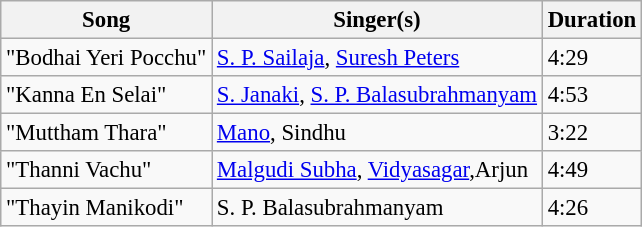<table class="wikitable" style="font-size:95%;">
<tr>
<th>Song</th>
<th>Singer(s)</th>
<th>Duration</th>
</tr>
<tr>
<td>"Bodhai Yeri Pocchu"</td>
<td><a href='#'>S. P. Sailaja</a>, <a href='#'>Suresh Peters</a></td>
<td>4:29</td>
</tr>
<tr>
<td>"Kanna En Selai"</td>
<td><a href='#'>S. Janaki</a>, <a href='#'>S. P. Balasubrahmanyam</a></td>
<td>4:53</td>
</tr>
<tr>
<td>"Muttham Thara"</td>
<td><a href='#'>Mano</a>, Sindhu</td>
<td>3:22</td>
</tr>
<tr>
<td>"Thanni Vachu"</td>
<td><a href='#'>Malgudi Subha</a>, <a href='#'>Vidyasagar</a>,Arjun</td>
<td>4:49</td>
</tr>
<tr>
<td>"Thayin Manikodi"</td>
<td>S. P. Balasubrahmanyam</td>
<td>4:26</td>
</tr>
</table>
